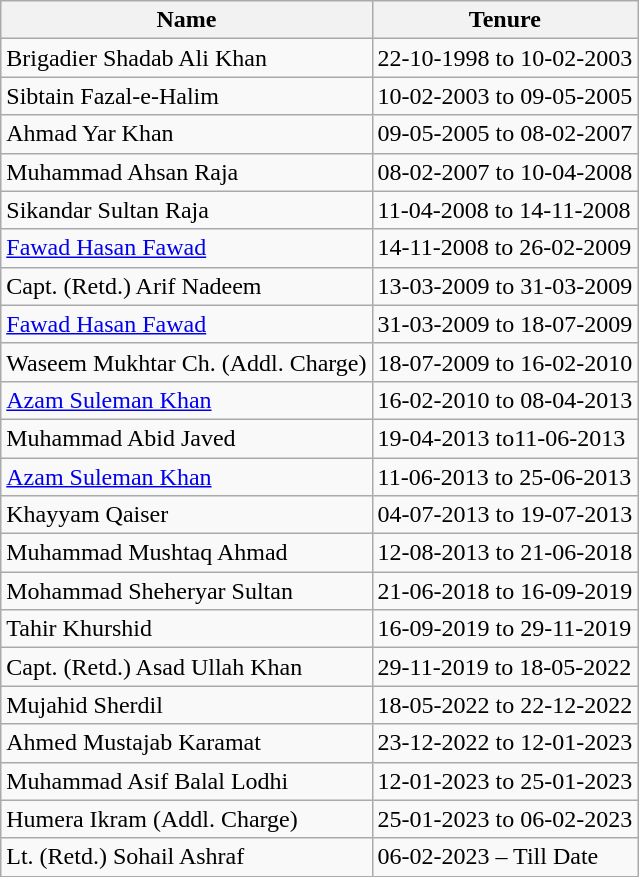<table class="wikitable">
<tr>
<th>Name</th>
<th>Tenure</th>
</tr>
<tr>
<td>Brigadier Shadab Ali Khan</td>
<td>22-10-1998 to 10-02-2003</td>
</tr>
<tr>
<td>Sibtain Fazal-e-Halim</td>
<td>10-02-2003 to 09-05-2005</td>
</tr>
<tr>
<td>Ahmad Yar Khan</td>
<td>09-05-2005 to 08-02-2007</td>
</tr>
<tr>
<td>Muhammad Ahsan Raja</td>
<td>08-02-2007 to 10-04-2008</td>
</tr>
<tr>
<td>Sikandar Sultan Raja</td>
<td>11-04-2008 to 14-11-2008</td>
</tr>
<tr>
<td><a href='#'>Fawad Hasan Fawad</a></td>
<td>14-11-2008 to 26-02-2009</td>
</tr>
<tr>
<td>Capt. (Retd.) Arif Nadeem</td>
<td>13-03-2009 to 31-03-2009</td>
</tr>
<tr>
<td><a href='#'>Fawad Hasan Fawad</a></td>
<td>31-03-2009 to 18-07-2009</td>
</tr>
<tr>
<td>Waseem Mukhtar Ch. (Addl. Charge)</td>
<td>18-07-2009 to 16-02-2010</td>
</tr>
<tr>
<td><a href='#'>Azam Suleman Khan</a></td>
<td>16-02-2010 to 08-04-2013</td>
</tr>
<tr>
<td>Muhammad Abid Javed</td>
<td>19-04-2013 to11-06-2013</td>
</tr>
<tr>
<td><a href='#'>Azam Suleman Khan</a></td>
<td>11-06-2013 to 25-06-2013</td>
</tr>
<tr>
<td>Khayyam Qaiser</td>
<td>04-07-2013 to 19-07-2013</td>
</tr>
<tr>
<td>Muhammad Mushtaq Ahmad</td>
<td>12-08-2013 to 21-06-2018</td>
</tr>
<tr>
<td>Mohammad Sheheryar Sultan</td>
<td>21-06-2018 to 16-09-2019</td>
</tr>
<tr>
<td>Tahir Khurshid</td>
<td>16-09-2019 to 29-11-2019</td>
</tr>
<tr>
<td>Capt. (Retd.) Asad Ullah Khan</td>
<td>29-11-2019 to 18-05-2022</td>
</tr>
<tr>
<td>Mujahid Sherdil</td>
<td>18-05-2022 to 22-12-2022</td>
</tr>
<tr>
<td>Ahmed Mustajab Karamat</td>
<td>23-12-2022 to 12-01-2023</td>
</tr>
<tr>
<td>Muhammad Asif Balal Lodhi</td>
<td>12-01-2023 to 25-01-2023</td>
</tr>
<tr>
<td>Humera Ikram (Addl. Charge)</td>
<td>25-01-2023 to 06-02-2023</td>
</tr>
<tr>
<td>Lt. (Retd.) Sohail Ashraf</td>
<td>06-02-2023 – Till Date</td>
</tr>
</table>
